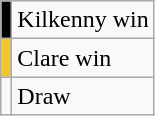<table class="wikitable">
<tr>
<td style="background-color:#000000"></td>
<td>Kilkenny win</td>
</tr>
<tr>
<td style="background-color:#F4C430"></td>
<td>Clare win</td>
</tr>
<tr>
<td></td>
<td>Draw</td>
</tr>
</table>
